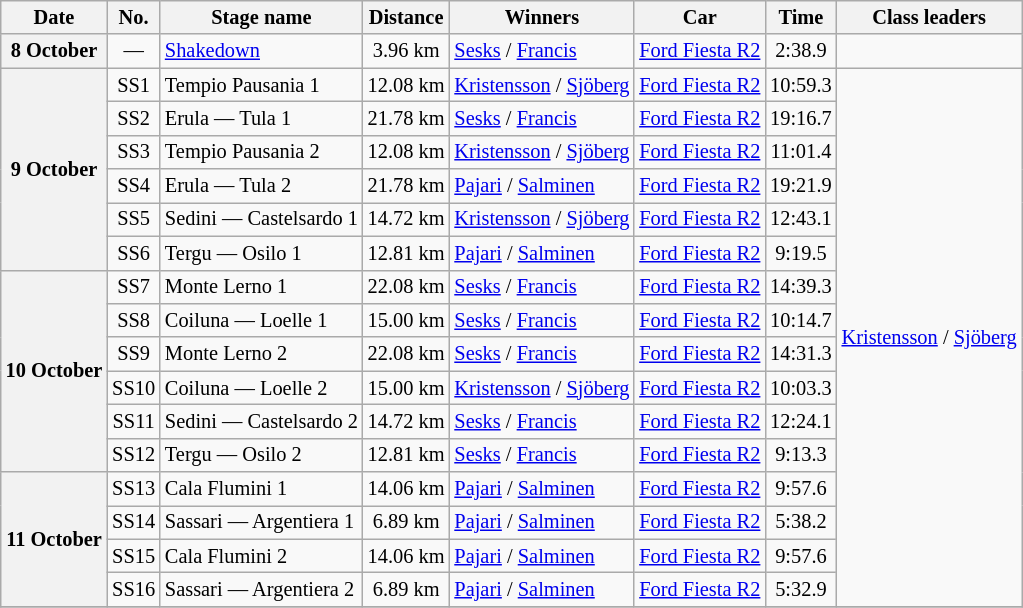<table class="wikitable" style="font-size: 85%;">
<tr>
<th>Date</th>
<th>No.</th>
<th>Stage name</th>
<th>Distance</th>
<th>Winners</th>
<th>Car</th>
<th>Time</th>
<th>Class leaders</th>
</tr>
<tr>
<th>8 October</th>
<td align="center">—</td>
<td><a href='#'>Shakedown</a></td>
<td align="center">3.96 km</td>
<td><a href='#'>Sesks</a> / <a href='#'>Francis</a></td>
<td><a href='#'>Ford Fiesta R2</a></td>
<td align="center">2:38.9</td>
<td></td>
</tr>
<tr>
<th rowspan="6">9 October</th>
<td align="center">SS1</td>
<td>Tempio Pausania 1</td>
<td align="center">12.08 km</td>
<td><a href='#'>Kristensson</a> / <a href='#'>Sjöberg</a></td>
<td><a href='#'>Ford Fiesta R2</a></td>
<td align="center">10:59.3</td>
<td rowspan="16"><a href='#'>Kristensson</a> / <a href='#'>Sjöberg</a></td>
</tr>
<tr>
<td align="center">SS2</td>
<td>Erula — Tula 1</td>
<td align="center">21.78 km</td>
<td><a href='#'>Sesks</a> / <a href='#'>Francis</a></td>
<td><a href='#'>Ford Fiesta R2</a></td>
<td align="center">19:16.7</td>
</tr>
<tr>
<td align="center">SS3</td>
<td>Tempio Pausania 2</td>
<td align="center">12.08 km</td>
<td><a href='#'>Kristensson</a> / <a href='#'>Sjöberg</a></td>
<td><a href='#'>Ford Fiesta R2</a></td>
<td align="center">11:01.4</td>
</tr>
<tr>
<td align="center">SS4</td>
<td>Erula — Tula 2</td>
<td align="center">21.78 km</td>
<td><a href='#'>Pajari</a> / <a href='#'>Salminen</a></td>
<td><a href='#'>Ford Fiesta R2</a></td>
<td align="center">19:21.9</td>
</tr>
<tr>
<td align="center">SS5</td>
<td>Sedini — Castelsardo 1</td>
<td align="center">14.72 km</td>
<td><a href='#'>Kristensson</a> / <a href='#'>Sjöberg</a></td>
<td><a href='#'>Ford Fiesta R2</a></td>
<td align="center">12:43.1</td>
</tr>
<tr>
<td align="center">SS6</td>
<td>Tergu — Osilo 1</td>
<td align="center">12.81 km</td>
<td><a href='#'>Pajari</a> / <a href='#'>Salminen</a></td>
<td><a href='#'>Ford Fiesta R2</a></td>
<td align="center">9:19.5</td>
</tr>
<tr>
<th rowspan="6">10 October</th>
<td align="center">SS7</td>
<td>Monte Lerno 1</td>
<td align="center">22.08 km</td>
<td><a href='#'>Sesks</a> / <a href='#'>Francis</a></td>
<td><a href='#'>Ford Fiesta R2</a></td>
<td align="center">14:39.3</td>
</tr>
<tr>
<td align="center">SS8</td>
<td>Coiluna — Loelle 1</td>
<td align="center">15.00 km</td>
<td><a href='#'>Sesks</a> / <a href='#'>Francis</a></td>
<td><a href='#'>Ford Fiesta R2</a></td>
<td align="center">10:14.7</td>
</tr>
<tr>
<td align="center">SS9</td>
<td>Monte Lerno 2</td>
<td align="center">22.08 km</td>
<td><a href='#'>Sesks</a> / <a href='#'>Francis</a></td>
<td><a href='#'>Ford Fiesta R2</a></td>
<td align="center">14:31.3</td>
</tr>
<tr>
<td align="center">SS10</td>
<td>Coiluna — Loelle 2</td>
<td align="center">15.00 km</td>
<td><a href='#'>Kristensson</a> / <a href='#'>Sjöberg</a></td>
<td><a href='#'>Ford Fiesta R2</a></td>
<td align="center">10:03.3</td>
</tr>
<tr>
<td align="center">SS11</td>
<td>Sedini — Castelsardo 2</td>
<td align="center">14.72 km</td>
<td><a href='#'>Sesks</a> / <a href='#'>Francis</a></td>
<td><a href='#'>Ford Fiesta R2</a></td>
<td align="center">12:24.1</td>
</tr>
<tr>
<td align="center">SS12</td>
<td>Tergu — Osilo 2</td>
<td align="center">12.81 km</td>
<td><a href='#'>Sesks</a> / <a href='#'>Francis</a></td>
<td><a href='#'>Ford Fiesta R2</a></td>
<td align="center">9:13.3</td>
</tr>
<tr>
<th rowspan="4">11 October</th>
<td align="center">SS13</td>
<td>Cala Flumini 1</td>
<td align="center">14.06 km</td>
<td><a href='#'>Pajari</a> / <a href='#'>Salminen</a></td>
<td><a href='#'>Ford Fiesta R2</a></td>
<td align="center">9:57.6</td>
</tr>
<tr>
<td align="center">SS14</td>
<td>Sassari — Argentiera 1</td>
<td align="center">6.89 km</td>
<td><a href='#'>Pajari</a> / <a href='#'>Salminen</a></td>
<td><a href='#'>Ford Fiesta R2</a></td>
<td align="center">5:38.2</td>
</tr>
<tr>
<td align="center">SS15</td>
<td>Cala Flumini 2</td>
<td align="center">14.06 km</td>
<td><a href='#'>Pajari</a> / <a href='#'>Salminen</a></td>
<td><a href='#'>Ford Fiesta R2</a></td>
<td align="center">9:57.6</td>
</tr>
<tr>
<td align="center">SS16</td>
<td>Sassari — Argentiera 2</td>
<td align="center">6.89 km</td>
<td><a href='#'>Pajari</a> / <a href='#'>Salminen</a></td>
<td><a href='#'>Ford Fiesta R2</a></td>
<td align="center">5:32.9</td>
</tr>
<tr>
</tr>
</table>
